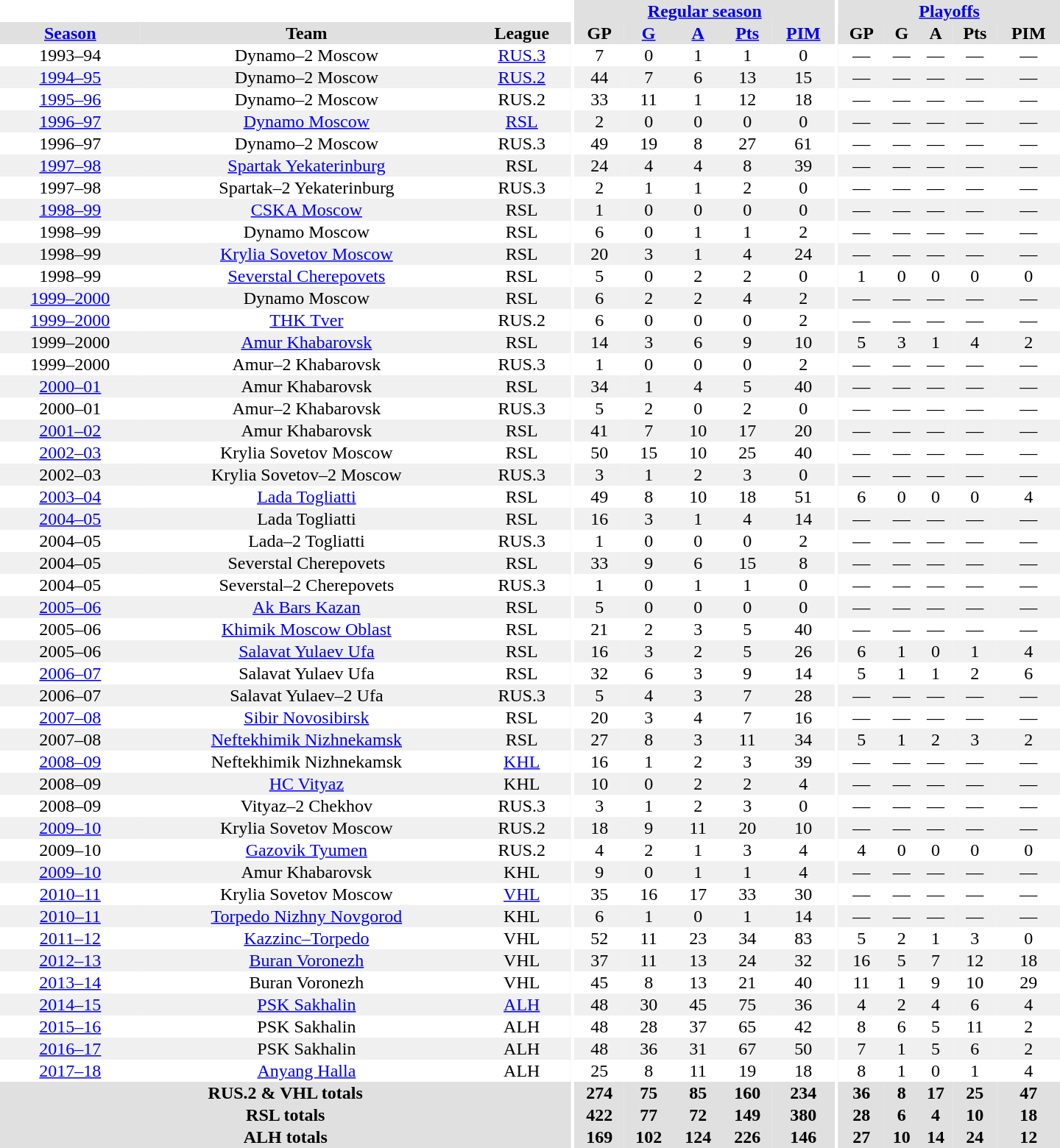<table border="0" cellpadding="1" cellspacing="0" style="text-align:center; width:60em">
<tr bgcolor="#e0e0e0">
<th colspan="3" bgcolor="#ffffff"></th>
<th rowspan="99" bgcolor="#ffffff"></th>
<th colspan="5"><a href='#'>Regular season</a></th>
<th rowspan="99" bgcolor="#ffffff"></th>
<th colspan="5"><a href='#'>Playoffs</a></th>
</tr>
<tr bgcolor="#e0e0e0">
<th><a href='#'>Season</a></th>
<th>Team</th>
<th>League</th>
<th>GP</th>
<th><a href='#'>G</a></th>
<th><a href='#'>A</a></th>
<th><a href='#'>Pts</a></th>
<th><a href='#'>PIM</a></th>
<th>GP</th>
<th>G</th>
<th>A</th>
<th>Pts</th>
<th>PIM</th>
</tr>
<tr>
<td>1993–94</td>
<td>Dynamo–2 Moscow</td>
<td><a href='#'>RUS.3</a></td>
<td>7</td>
<td>0</td>
<td>1</td>
<td>1</td>
<td>0</td>
<td>—</td>
<td>—</td>
<td>—</td>
<td>—</td>
<td>—</td>
</tr>
<tr bgcolor="#f0f0f0">
<td><a href='#'>1994–95</a></td>
<td>Dynamo–2 Moscow</td>
<td><a href='#'>RUS.2</a></td>
<td>44</td>
<td>7</td>
<td>6</td>
<td>13</td>
<td>15</td>
<td>—</td>
<td>—</td>
<td>—</td>
<td>—</td>
<td>—</td>
</tr>
<tr>
<td><a href='#'>1995–96</a></td>
<td>Dynamo–2 Moscow</td>
<td>RUS.2</td>
<td>33</td>
<td>11</td>
<td>1</td>
<td>12</td>
<td>18</td>
<td>—</td>
<td>—</td>
<td>—</td>
<td>—</td>
<td>—</td>
</tr>
<tr bgcolor="#f0f0f0">
<td><a href='#'>1996–97</a></td>
<td><a href='#'>Dynamo Moscow</a></td>
<td><a href='#'>RSL</a></td>
<td>2</td>
<td>0</td>
<td>0</td>
<td>0</td>
<td>0</td>
<td>—</td>
<td>—</td>
<td>—</td>
<td>—</td>
<td>—</td>
</tr>
<tr>
<td>1996–97</td>
<td>Dynamo–2 Moscow</td>
<td>RUS.3</td>
<td>49</td>
<td>19</td>
<td>8</td>
<td>27</td>
<td>61</td>
<td>—</td>
<td>—</td>
<td>—</td>
<td>—</td>
<td>—</td>
</tr>
<tr bgcolor="#f0f0f0">
<td><a href='#'>1997–98</a></td>
<td><a href='#'>Spartak Yekaterinburg</a></td>
<td>RSL</td>
<td>24</td>
<td>4</td>
<td>4</td>
<td>8</td>
<td>39</td>
<td>—</td>
<td>—</td>
<td>—</td>
<td>—</td>
<td>—</td>
</tr>
<tr>
<td>1997–98</td>
<td>Spartak–2 Yekaterinburg</td>
<td>RUS.3</td>
<td>2</td>
<td>1</td>
<td>1</td>
<td>2</td>
<td>0</td>
<td>—</td>
<td>—</td>
<td>—</td>
<td>—</td>
<td>—</td>
</tr>
<tr bgcolor="#f0f0f0">
<td><a href='#'>1998–99</a></td>
<td><a href='#'>CSKA Moscow</a></td>
<td>RSL</td>
<td>1</td>
<td>0</td>
<td>0</td>
<td>0</td>
<td>0</td>
<td>—</td>
<td>—</td>
<td>—</td>
<td>—</td>
<td>—</td>
</tr>
<tr>
<td>1998–99</td>
<td>Dynamo Moscow</td>
<td>RSL</td>
<td>6</td>
<td>0</td>
<td>1</td>
<td>1</td>
<td>2</td>
<td>—</td>
<td>—</td>
<td>—</td>
<td>—</td>
<td>—</td>
</tr>
<tr bgcolor="#f0f0f0">
<td>1998–99</td>
<td><a href='#'>Krylia Sovetov Moscow</a></td>
<td>RSL</td>
<td>20</td>
<td>3</td>
<td>1</td>
<td>4</td>
<td>24</td>
<td>—</td>
<td>—</td>
<td>—</td>
<td>—</td>
<td>—</td>
</tr>
<tr>
<td>1998–99</td>
<td><a href='#'>Severstal Cherepovets</a></td>
<td>RSL</td>
<td>5</td>
<td>0</td>
<td>2</td>
<td>2</td>
<td>0</td>
<td>1</td>
<td>0</td>
<td>0</td>
<td>0</td>
<td>0</td>
</tr>
<tr bgcolor="#f0f0f0">
<td><a href='#'>1999–2000</a></td>
<td>Dynamo Moscow</td>
<td>RSL</td>
<td>6</td>
<td>2</td>
<td>2</td>
<td>4</td>
<td>2</td>
<td>—</td>
<td>—</td>
<td>—</td>
<td>—</td>
<td>—</td>
</tr>
<tr>
<td><a href='#'>1999–2000</a></td>
<td><a href='#'>THK Tver</a></td>
<td>RUS.2</td>
<td>6</td>
<td>0</td>
<td>0</td>
<td>0</td>
<td>2</td>
<td>—</td>
<td>—</td>
<td>—</td>
<td>—</td>
<td>—</td>
</tr>
<tr bgcolor="#f0f0f0">
<td>1999–2000</td>
<td><a href='#'>Amur Khabarovsk</a></td>
<td>RSL</td>
<td>14</td>
<td>3</td>
<td>6</td>
<td>9</td>
<td>10</td>
<td>5</td>
<td>3</td>
<td>1</td>
<td>4</td>
<td>2</td>
</tr>
<tr>
<td>1999–2000</td>
<td>Amur–2 Khabarovsk</td>
<td>RUS.3</td>
<td>1</td>
<td>0</td>
<td>0</td>
<td>0</td>
<td>2</td>
<td>—</td>
<td>—</td>
<td>—</td>
<td>—</td>
<td>—</td>
</tr>
<tr bgcolor="#f0f0f0">
<td><a href='#'>2000–01</a></td>
<td>Amur Khabarovsk</td>
<td>RSL</td>
<td>34</td>
<td>1</td>
<td>4</td>
<td>5</td>
<td>40</td>
<td>—</td>
<td>—</td>
<td>—</td>
<td>—</td>
<td>—</td>
</tr>
<tr>
<td>2000–01</td>
<td>Amur–2 Khabarovsk</td>
<td>RUS.3</td>
<td>5</td>
<td>2</td>
<td>0</td>
<td>2</td>
<td>0</td>
<td>—</td>
<td>—</td>
<td>—</td>
<td>—</td>
<td>—</td>
</tr>
<tr bgcolor="#f0f0f0">
<td><a href='#'>2001–02</a></td>
<td>Amur Khabarovsk</td>
<td>RSL</td>
<td>41</td>
<td>7</td>
<td>10</td>
<td>17</td>
<td>20</td>
<td>—</td>
<td>—</td>
<td>—</td>
<td>—</td>
<td>—</td>
</tr>
<tr>
<td><a href='#'>2002–03</a></td>
<td>Krylia Sovetov Moscow</td>
<td>RSL</td>
<td>50</td>
<td>15</td>
<td>10</td>
<td>25</td>
<td>40</td>
<td>—</td>
<td>—</td>
<td>—</td>
<td>—</td>
<td>—</td>
</tr>
<tr bgcolor="#f0f0f0">
<td>2002–03</td>
<td>Krylia Sovetov–2 Moscow</td>
<td>RUS.3</td>
<td>3</td>
<td>1</td>
<td>2</td>
<td>3</td>
<td>0</td>
<td>—</td>
<td>—</td>
<td>—</td>
<td>—</td>
<td>—</td>
</tr>
<tr>
<td><a href='#'>2003–04</a></td>
<td><a href='#'>Lada Togliatti</a></td>
<td>RSL</td>
<td>49</td>
<td>8</td>
<td>10</td>
<td>18</td>
<td>51</td>
<td>6</td>
<td>0</td>
<td>0</td>
<td>0</td>
<td>4</td>
</tr>
<tr bgcolor="#f0f0f0">
<td><a href='#'>2004–05</a></td>
<td>Lada Togliatti</td>
<td>RSL</td>
<td>16</td>
<td>3</td>
<td>1</td>
<td>4</td>
<td>14</td>
<td>—</td>
<td>—</td>
<td>—</td>
<td>—</td>
<td>—</td>
</tr>
<tr>
<td>2004–05</td>
<td>Lada–2 Togliatti</td>
<td>RUS.3</td>
<td>1</td>
<td>0</td>
<td>0</td>
<td>0</td>
<td>2</td>
<td>—</td>
<td>—</td>
<td>—</td>
<td>—</td>
<td>—</td>
</tr>
<tr bgcolor="#f0f0f0">
<td>2004–05</td>
<td>Severstal Cherepovets</td>
<td>RSL</td>
<td>33</td>
<td>9</td>
<td>6</td>
<td>15</td>
<td>8</td>
<td>—</td>
<td>—</td>
<td>—</td>
<td>—</td>
<td>—</td>
</tr>
<tr>
<td>2004–05</td>
<td>Severstal–2 Cherepovets</td>
<td>RUS.3</td>
<td>1</td>
<td>0</td>
<td>1</td>
<td>1</td>
<td>0</td>
<td>—</td>
<td>—</td>
<td>—</td>
<td>—</td>
<td>—</td>
</tr>
<tr bgcolor="#f0f0f0">
<td><a href='#'>2005–06</a></td>
<td><a href='#'>Ak Bars Kazan</a></td>
<td>RSL</td>
<td>5</td>
<td>0</td>
<td>0</td>
<td>0</td>
<td>0</td>
<td>—</td>
<td>—</td>
<td>—</td>
<td>—</td>
<td>—</td>
</tr>
<tr>
<td>2005–06</td>
<td><a href='#'>Khimik Moscow Oblast</a></td>
<td>RSL</td>
<td>21</td>
<td>2</td>
<td>3</td>
<td>5</td>
<td>40</td>
<td>—</td>
<td>—</td>
<td>—</td>
<td>—</td>
<td>—</td>
</tr>
<tr bgcolor="#f0f0f0">
<td>2005–06</td>
<td><a href='#'>Salavat Yulaev Ufa</a></td>
<td>RSL</td>
<td>16</td>
<td>3</td>
<td>2</td>
<td>5</td>
<td>26</td>
<td>6</td>
<td>1</td>
<td>0</td>
<td>1</td>
<td>4</td>
</tr>
<tr>
<td><a href='#'>2006–07</a></td>
<td>Salavat Yulaev Ufa</td>
<td>RSL</td>
<td>32</td>
<td>6</td>
<td>3</td>
<td>9</td>
<td>14</td>
<td>5</td>
<td>1</td>
<td>1</td>
<td>2</td>
<td>6</td>
</tr>
<tr bgcolor="#f0f0f0">
<td>2006–07</td>
<td>Salavat Yulaev–2 Ufa</td>
<td>RUS.3</td>
<td>5</td>
<td>4</td>
<td>3</td>
<td>7</td>
<td>28</td>
<td>—</td>
<td>—</td>
<td>—</td>
<td>—</td>
<td>—</td>
</tr>
<tr>
<td><a href='#'>2007–08</a></td>
<td><a href='#'>Sibir Novosibirsk</a></td>
<td>RSL</td>
<td>20</td>
<td>3</td>
<td>4</td>
<td>7</td>
<td>16</td>
<td>—</td>
<td>—</td>
<td>—</td>
<td>—</td>
<td>—</td>
</tr>
<tr bgcolor="#f0f0f0">
<td>2007–08</td>
<td><a href='#'>Neftekhimik Nizhnekamsk</a></td>
<td>RSL</td>
<td>27</td>
<td>8</td>
<td>3</td>
<td>11</td>
<td>34</td>
<td>5</td>
<td>1</td>
<td>2</td>
<td>3</td>
<td>2</td>
</tr>
<tr>
<td><a href='#'>2008–09</a></td>
<td>Neftekhimik Nizhnekamsk</td>
<td><a href='#'>KHL</a></td>
<td>16</td>
<td>1</td>
<td>2</td>
<td>3</td>
<td>39</td>
<td>—</td>
<td>—</td>
<td>—</td>
<td>—</td>
<td>—</td>
</tr>
<tr bgcolor="#f0f0f0">
<td>2008–09</td>
<td><a href='#'>HC Vityaz</a></td>
<td>KHL</td>
<td>10</td>
<td>0</td>
<td>2</td>
<td>2</td>
<td>4</td>
<td>—</td>
<td>—</td>
<td>—</td>
<td>—</td>
<td>—</td>
</tr>
<tr>
<td>2008–09</td>
<td>Vityaz–2 Chekhov</td>
<td>RUS.3</td>
<td>3</td>
<td>1</td>
<td>2</td>
<td>3</td>
<td>0</td>
<td>—</td>
<td>—</td>
<td>—</td>
<td>—</td>
<td>—</td>
</tr>
<tr bgcolor="#f0f0f0">
<td><a href='#'>2009–10</a></td>
<td>Krylia Sovetov Moscow</td>
<td>RUS.2</td>
<td>18</td>
<td>9</td>
<td>11</td>
<td>20</td>
<td>10</td>
<td>—</td>
<td>—</td>
<td>—</td>
<td>—</td>
<td>—</td>
</tr>
<tr>
<td>2009–10</td>
<td><a href='#'>Gazovik Tyumen</a></td>
<td>RUS.2</td>
<td>4</td>
<td>2</td>
<td>1</td>
<td>3</td>
<td>4</td>
<td>4</td>
<td>0</td>
<td>0</td>
<td>0</td>
<td>0</td>
</tr>
<tr bgcolor="#f0f0f0">
<td><a href='#'>2009–10</a></td>
<td>Amur Khabarovsk</td>
<td>KHL</td>
<td>9</td>
<td>0</td>
<td>1</td>
<td>1</td>
<td>4</td>
<td>—</td>
<td>—</td>
<td>—</td>
<td>—</td>
<td>—</td>
</tr>
<tr>
<td><a href='#'>2010–11</a></td>
<td>Krylia Sovetov Moscow</td>
<td><a href='#'>VHL</a></td>
<td>35</td>
<td>16</td>
<td>17</td>
<td>33</td>
<td>30</td>
<td>—</td>
<td>—</td>
<td>—</td>
<td>—</td>
<td>—</td>
</tr>
<tr bgcolor="#f0f0f0">
<td><a href='#'>2010–11</a></td>
<td><a href='#'>Torpedo Nizhny Novgorod</a></td>
<td>KHL</td>
<td>6</td>
<td>1</td>
<td>0</td>
<td>1</td>
<td>14</td>
<td>—</td>
<td>—</td>
<td>—</td>
<td>—</td>
<td>—</td>
</tr>
<tr>
<td><a href='#'>2011–12</a></td>
<td><a href='#'>Kazzinc–Torpedo</a></td>
<td>VHL</td>
<td>52</td>
<td>11</td>
<td>23</td>
<td>34</td>
<td>83</td>
<td>5</td>
<td>2</td>
<td>1</td>
<td>3</td>
<td>0</td>
</tr>
<tr bgcolor="#f0f0f0">
<td><a href='#'>2012–13</a></td>
<td><a href='#'>Buran Voronezh</a></td>
<td>VHL</td>
<td>37</td>
<td>11</td>
<td>13</td>
<td>24</td>
<td>32</td>
<td>16</td>
<td>5</td>
<td>7</td>
<td>12</td>
<td>18</td>
</tr>
<tr>
<td><a href='#'>2013–14</a></td>
<td>Buran Voronezh</td>
<td>VHL</td>
<td>45</td>
<td>8</td>
<td>13</td>
<td>21</td>
<td>40</td>
<td>11</td>
<td>1</td>
<td>9</td>
<td>10</td>
<td>29</td>
</tr>
<tr bgcolor="#f0f0f0">
<td><a href='#'>2014–15</a></td>
<td><a href='#'>PSK Sakhalin</a></td>
<td><a href='#'>ALH</a></td>
<td>48</td>
<td>30</td>
<td>45</td>
<td>75</td>
<td>36</td>
<td>4</td>
<td>2</td>
<td>4</td>
<td>6</td>
<td>4</td>
</tr>
<tr>
<td><a href='#'>2015–16</a></td>
<td>PSK Sakhalin</td>
<td>ALH</td>
<td>48</td>
<td>28</td>
<td>37</td>
<td>65</td>
<td>42</td>
<td>8</td>
<td>6</td>
<td>5</td>
<td>11</td>
<td>2</td>
</tr>
<tr bgcolor="#f0f0f0">
<td><a href='#'>2016–17</a></td>
<td>PSK Sakhalin</td>
<td>ALH</td>
<td>48</td>
<td>36</td>
<td>31</td>
<td>67</td>
<td>50</td>
<td>7</td>
<td>1</td>
<td>5</td>
<td>6</td>
<td>2</td>
</tr>
<tr>
<td><a href='#'>2017–18</a></td>
<td><a href='#'>Anyang Halla</a></td>
<td>ALH</td>
<td>25</td>
<td>8</td>
<td>11</td>
<td>19</td>
<td>18</td>
<td>8</td>
<td>1</td>
<td>0</td>
<td>1</td>
<td>4</td>
</tr>
<tr bgcolor="#e0e0e0">
<th colspan="3">RUS.2 & VHL totals</th>
<th>274</th>
<th>75</th>
<th>85</th>
<th>160</th>
<th>234</th>
<th>36</th>
<th>8</th>
<th>17</th>
<th>25</th>
<th>47</th>
</tr>
<tr bgcolor="#e0e0e0">
<th colspan="3">RSL totals</th>
<th>422</th>
<th>77</th>
<th>72</th>
<th>149</th>
<th>380</th>
<th>28</th>
<th>6</th>
<th>4</th>
<th>10</th>
<th>18</th>
</tr>
<tr bgcolor="#e0e0e0">
<th colspan="3">ALH totals</th>
<th>169</th>
<th>102</th>
<th>124</th>
<th>226</th>
<th>146</th>
<th>27</th>
<th>10</th>
<th>14</th>
<th>24</th>
<th>12</th>
</tr>
</table>
